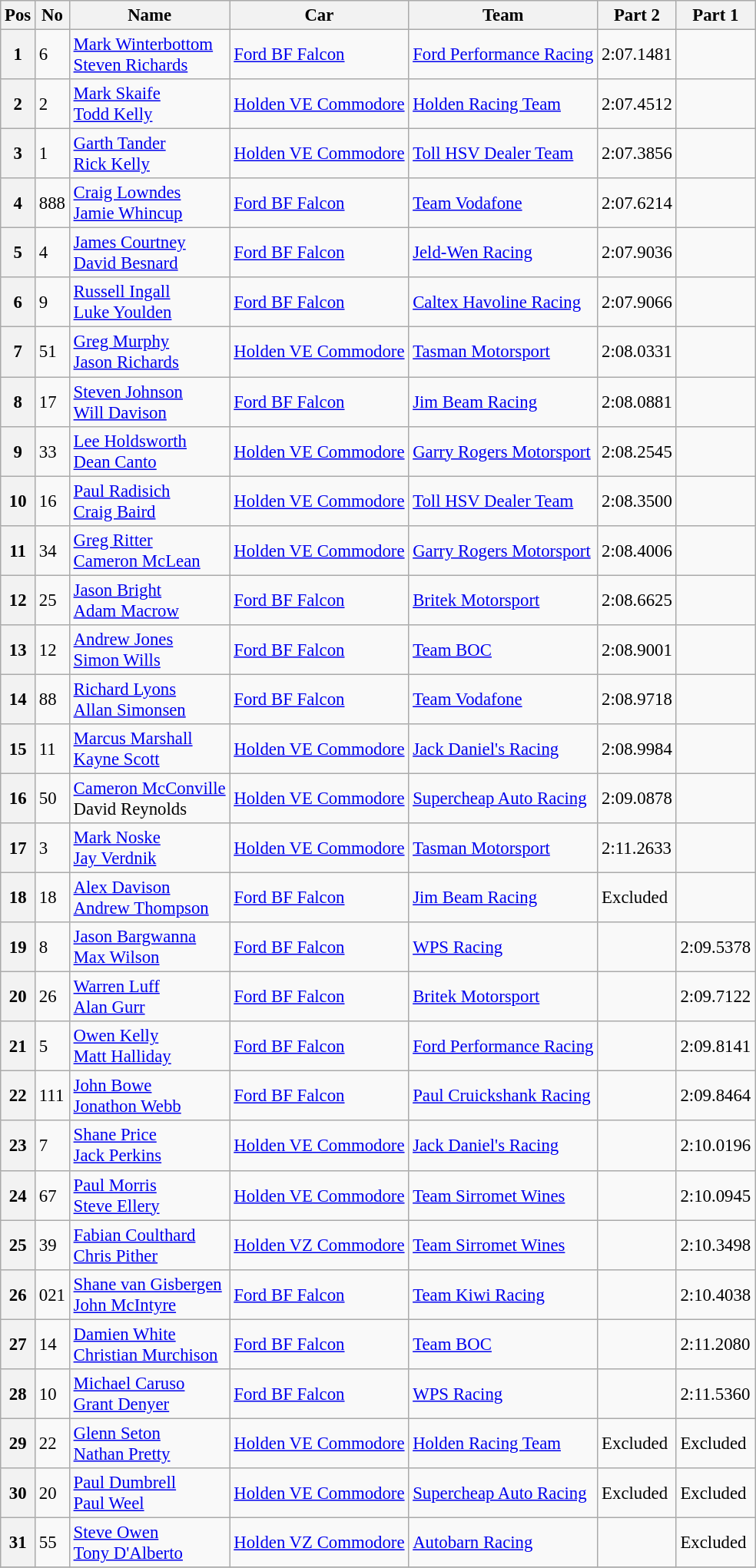<table class="wikitable" style="font-size: 95%;">
<tr>
<th>Pos</th>
<th>No</th>
<th>Name</th>
<th>Car</th>
<th>Team</th>
<th>Part 2</th>
<th>Part 1</th>
</tr>
<tr>
<th>1</th>
<td>6</td>
<td> <a href='#'>Mark Winterbottom</a><br> <a href='#'>Steven Richards</a></td>
<td><a href='#'>Ford BF Falcon</a></td>
<td><a href='#'>Ford Performance Racing</a></td>
<td>2:07.1481</td>
<td></td>
</tr>
<tr>
<th>2</th>
<td>2</td>
<td> <a href='#'>Mark Skaife</a><br> <a href='#'>Todd Kelly</a></td>
<td><a href='#'>Holden VE Commodore</a></td>
<td><a href='#'>Holden Racing Team</a></td>
<td>2:07.4512</td>
<td></td>
</tr>
<tr>
<th>3</th>
<td>1</td>
<td> <a href='#'>Garth Tander</a><br> <a href='#'>Rick Kelly</a></td>
<td><a href='#'>Holden VE Commodore</a></td>
<td><a href='#'>Toll HSV Dealer Team</a></td>
<td>2:07.3856</td>
<td></td>
</tr>
<tr>
<th>4</th>
<td>888</td>
<td> <a href='#'>Craig Lowndes</a><br> <a href='#'>Jamie Whincup</a></td>
<td><a href='#'>Ford BF Falcon</a></td>
<td><a href='#'>Team Vodafone</a></td>
<td>2:07.6214</td>
<td></td>
</tr>
<tr>
<th>5</th>
<td>4</td>
<td> <a href='#'>James Courtney</a><br> <a href='#'>David Besnard</a></td>
<td><a href='#'>Ford BF Falcon</a></td>
<td><a href='#'>Jeld-Wen Racing</a></td>
<td>2:07.9036</td>
<td></td>
</tr>
<tr>
<th>6</th>
<td>9</td>
<td> <a href='#'>Russell Ingall</a><br> <a href='#'>Luke Youlden</a></td>
<td><a href='#'>Ford BF Falcon</a></td>
<td><a href='#'>Caltex Havoline Racing</a></td>
<td>2:07.9066</td>
<td></td>
</tr>
<tr>
<th>7</th>
<td>51</td>
<td> <a href='#'>Greg Murphy</a><br> <a href='#'>Jason Richards</a></td>
<td><a href='#'>Holden VE Commodore</a></td>
<td><a href='#'>Tasman Motorsport</a></td>
<td>2:08.0331</td>
<td></td>
</tr>
<tr>
<th>8</th>
<td>17</td>
<td> <a href='#'>Steven Johnson</a><br> <a href='#'>Will Davison</a></td>
<td><a href='#'>Ford BF Falcon</a></td>
<td><a href='#'>Jim Beam Racing</a></td>
<td>2:08.0881</td>
<td></td>
</tr>
<tr>
<th>9</th>
<td>33</td>
<td> <a href='#'>Lee Holdsworth</a><br> <a href='#'>Dean Canto</a></td>
<td><a href='#'>Holden VE Commodore</a></td>
<td><a href='#'>Garry Rogers Motorsport</a></td>
<td>2:08.2545</td>
<td></td>
</tr>
<tr>
<th>10</th>
<td>16</td>
<td> <a href='#'>Paul Radisich</a><br> <a href='#'>Craig Baird</a></td>
<td><a href='#'>Holden VE Commodore</a></td>
<td><a href='#'>Toll HSV Dealer Team</a></td>
<td>2:08.3500</td>
<td></td>
</tr>
<tr>
<th>11</th>
<td>34</td>
<td> <a href='#'>Greg Ritter</a><br> <a href='#'>Cameron McLean</a></td>
<td><a href='#'>Holden VE Commodore</a></td>
<td><a href='#'>Garry Rogers Motorsport</a></td>
<td>2:08.4006</td>
<td></td>
</tr>
<tr>
<th>12</th>
<td>25</td>
<td> <a href='#'>Jason Bright</a><br> <a href='#'>Adam Macrow</a></td>
<td><a href='#'>Ford BF Falcon</a></td>
<td><a href='#'>Britek Motorsport</a></td>
<td>2:08.6625</td>
<td></td>
</tr>
<tr>
<th>13</th>
<td>12</td>
<td> <a href='#'>Andrew Jones</a><br> <a href='#'>Simon Wills</a></td>
<td><a href='#'>Ford BF Falcon</a></td>
<td><a href='#'>Team BOC</a></td>
<td>2:08.9001</td>
<td></td>
</tr>
<tr>
<th>14</th>
<td>88</td>
<td> <a href='#'>Richard Lyons</a><br> <a href='#'>Allan Simonsen</a></td>
<td><a href='#'>Ford BF Falcon</a></td>
<td><a href='#'>Team Vodafone</a></td>
<td>2:08.9718</td>
<td></td>
</tr>
<tr>
<th>15</th>
<td>11</td>
<td> <a href='#'>Marcus Marshall</a><br> <a href='#'>Kayne Scott</a></td>
<td><a href='#'>Holden VE Commodore</a></td>
<td><a href='#'>Jack Daniel's Racing</a></td>
<td>2:08.9984</td>
<td></td>
</tr>
<tr>
<th>16</th>
<td>50</td>
<td> <a href='#'>Cameron McConville</a><br> David Reynolds</td>
<td><a href='#'>Holden VE Commodore</a></td>
<td><a href='#'>Supercheap Auto Racing</a></td>
<td>2:09.0878</td>
<td></td>
</tr>
<tr>
<th>17</th>
<td>3</td>
<td> <a href='#'>Mark Noske</a><br> <a href='#'>Jay Verdnik</a></td>
<td><a href='#'>Holden VE Commodore</a></td>
<td><a href='#'>Tasman Motorsport</a></td>
<td>2:11.2633</td>
<td></td>
</tr>
<tr>
<th>18</th>
<td>18</td>
<td> <a href='#'>Alex Davison</a><br> <a href='#'>Andrew Thompson</a></td>
<td><a href='#'>Ford BF Falcon</a></td>
<td><a href='#'>Jim Beam Racing</a></td>
<td>Excluded</td>
<td></td>
</tr>
<tr>
<th>19</th>
<td>8</td>
<td> <a href='#'>Jason Bargwanna</a><br> <a href='#'>Max Wilson</a></td>
<td><a href='#'>Ford BF Falcon</a></td>
<td><a href='#'>WPS Racing</a></td>
<td></td>
<td>2:09.5378</td>
</tr>
<tr>
<th>20</th>
<td>26</td>
<td> <a href='#'>Warren Luff</a><br> <a href='#'>Alan Gurr</a></td>
<td><a href='#'>Ford BF Falcon</a></td>
<td><a href='#'>Britek Motorsport</a></td>
<td></td>
<td>2:09.7122</td>
</tr>
<tr>
<th>21</th>
<td>5</td>
<td> <a href='#'>Owen Kelly</a><br> <a href='#'>Matt Halliday</a></td>
<td><a href='#'>Ford BF Falcon</a></td>
<td><a href='#'>Ford Performance Racing</a></td>
<td></td>
<td>2:09.8141</td>
</tr>
<tr>
<th>22</th>
<td>111</td>
<td> <a href='#'>John Bowe</a><br> <a href='#'>Jonathon Webb</a></td>
<td><a href='#'>Ford BF Falcon</a></td>
<td><a href='#'>Paul Cruickshank Racing</a></td>
<td></td>
<td>2:09.8464</td>
</tr>
<tr>
<th>23</th>
<td>7</td>
<td> <a href='#'>Shane Price</a><br> <a href='#'>Jack Perkins</a></td>
<td><a href='#'>Holden VE Commodore</a></td>
<td><a href='#'>Jack Daniel's Racing</a></td>
<td></td>
<td>2:10.0196</td>
</tr>
<tr>
<th>24</th>
<td>67</td>
<td> <a href='#'>Paul Morris</a><br> <a href='#'>Steve Ellery</a></td>
<td><a href='#'>Holden VE Commodore</a></td>
<td><a href='#'>Team Sirromet Wines</a></td>
<td></td>
<td>2:10.0945</td>
</tr>
<tr>
<th>25</th>
<td>39</td>
<td> <a href='#'>Fabian Coulthard</a><br> <a href='#'>Chris Pither</a></td>
<td><a href='#'>Holden VZ Commodore</a></td>
<td><a href='#'>Team Sirromet Wines</a></td>
<td></td>
<td>2:10.3498</td>
</tr>
<tr>
<th>26</th>
<td>021</td>
<td> <a href='#'>Shane van Gisbergen</a><br> <a href='#'>John McIntyre</a></td>
<td><a href='#'>Ford BF Falcon</a></td>
<td><a href='#'>Team Kiwi Racing</a></td>
<td></td>
<td>2:10.4038</td>
</tr>
<tr>
<th>27</th>
<td>14</td>
<td> <a href='#'>Damien White</a><br> <a href='#'>Christian Murchison</a></td>
<td><a href='#'>Ford BF Falcon</a></td>
<td><a href='#'>Team BOC</a></td>
<td></td>
<td>2:11.2080</td>
</tr>
<tr>
<th>28</th>
<td>10</td>
<td> <a href='#'>Michael Caruso</a><br> <a href='#'>Grant Denyer</a></td>
<td><a href='#'>Ford BF Falcon</a></td>
<td><a href='#'>WPS Racing</a></td>
<td></td>
<td>2:11.5360</td>
</tr>
<tr>
<th>29</th>
<td>22</td>
<td> <a href='#'>Glenn Seton</a><br> <a href='#'>Nathan Pretty</a></td>
<td><a href='#'>Holden VE Commodore</a></td>
<td><a href='#'>Holden Racing Team</a></td>
<td>Excluded</td>
<td>Excluded</td>
</tr>
<tr>
<th>30</th>
<td>20</td>
<td> <a href='#'>Paul Dumbrell</a><br> <a href='#'>Paul Weel</a></td>
<td><a href='#'>Holden VE Commodore</a></td>
<td><a href='#'>Supercheap Auto Racing</a></td>
<td>Excluded</td>
<td>Excluded</td>
</tr>
<tr>
<th>31</th>
<td>55</td>
<td> <a href='#'>Steve Owen</a><br> <a href='#'>Tony D'Alberto</a></td>
<td><a href='#'>Holden VZ Commodore</a></td>
<td><a href='#'>Autobarn Racing</a></td>
<td></td>
<td>Excluded</td>
</tr>
<tr>
</tr>
</table>
